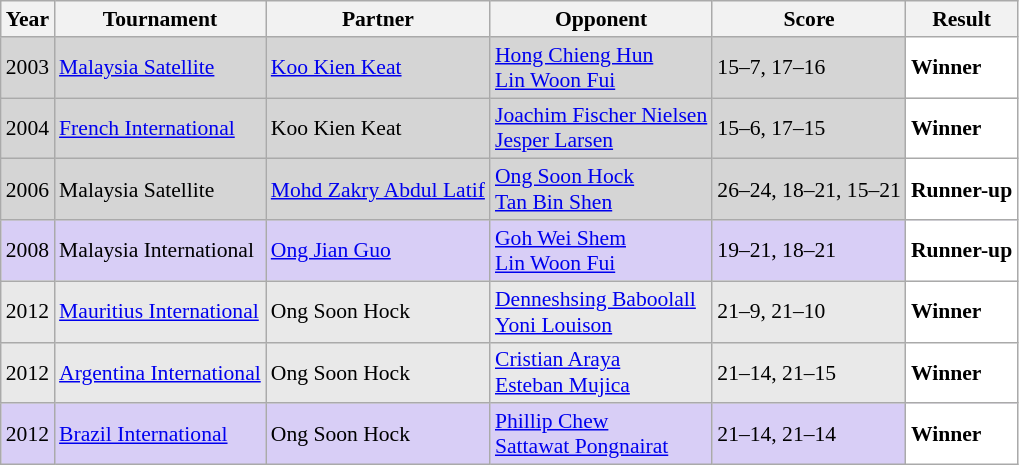<table class="sortable wikitable" style="font-size: 90%;">
<tr>
<th>Year</th>
<th>Tournament</th>
<th>Partner</th>
<th>Opponent</th>
<th>Score</th>
<th>Result</th>
</tr>
<tr style="background:#D5D5D5">
<td align="center">2003</td>
<td align="left"><a href='#'>Malaysia Satellite</a></td>
<td align="left"> <a href='#'>Koo Kien Keat</a></td>
<td align="left"> <a href='#'>Hong Chieng Hun</a> <br>  <a href='#'>Lin Woon Fui</a></td>
<td align="left">15–7, 17–16</td>
<td style="text-align:left; background:white"> <strong>Winner</strong></td>
</tr>
<tr style="background:#D5D5D5">
<td align="center">2004</td>
<td align="left"><a href='#'>French International</a></td>
<td align="left"> Koo Kien Keat</td>
<td align="left"> <a href='#'>Joachim Fischer Nielsen</a> <br>  <a href='#'>Jesper Larsen</a></td>
<td align="left">15–6, 17–15</td>
<td style="text-align:left; background:white"> <strong>Winner</strong></td>
</tr>
<tr style="background:#D5D5D5">
<td align="center">2006</td>
<td align="left">Malaysia Satellite</td>
<td align="left"> <a href='#'>Mohd Zakry Abdul Latif</a></td>
<td align="left"> <a href='#'>Ong Soon Hock</a> <br>  <a href='#'>Tan Bin Shen</a></td>
<td align="left">26–24, 18–21, 15–21</td>
<td style="text-align:left; background:white"> <strong>Runner-up</strong></td>
</tr>
<tr style="background:#D8CEF6">
<td align="center">2008</td>
<td align="left">Malaysia International</td>
<td align="left"> <a href='#'>Ong Jian Guo</a></td>
<td align="left"> <a href='#'>Goh Wei Shem</a> <br>  <a href='#'>Lin Woon Fui</a></td>
<td align="left">19–21, 18–21</td>
<td style="text-align:left; background:white"> <strong>Runner-up</strong></td>
</tr>
<tr style="background:#E9E9E9">
<td align="center">2012</td>
<td align="left"><a href='#'>Mauritius International</a></td>
<td align="left"> Ong Soon Hock</td>
<td align="left"> <a href='#'>Denneshsing Baboolall</a> <br>  <a href='#'>Yoni Louison</a></td>
<td align="left">21–9, 21–10</td>
<td style="text-align:left; background:white"> <strong>Winner</strong></td>
</tr>
<tr style="background:#E9E9E9">
<td align="center">2012</td>
<td align="left"><a href='#'>Argentina International</a></td>
<td align="left"> Ong Soon Hock</td>
<td align="left"> <a href='#'>Cristian Araya</a> <br>  <a href='#'>Esteban Mujica</a></td>
<td align="left">21–14, 21–15</td>
<td style="text-align:left; background:white"> <strong>Winner</strong></td>
</tr>
<tr style="background:#D8CEF6">
<td align="center">2012</td>
<td align="left"><a href='#'>Brazil International</a></td>
<td align="left"> Ong Soon Hock</td>
<td align="left"> <a href='#'>Phillip Chew</a> <br>  <a href='#'>Sattawat Pongnairat</a></td>
<td align="left">21–14, 21–14</td>
<td style="text-align:left; background:white"> <strong>Winner</strong></td>
</tr>
</table>
